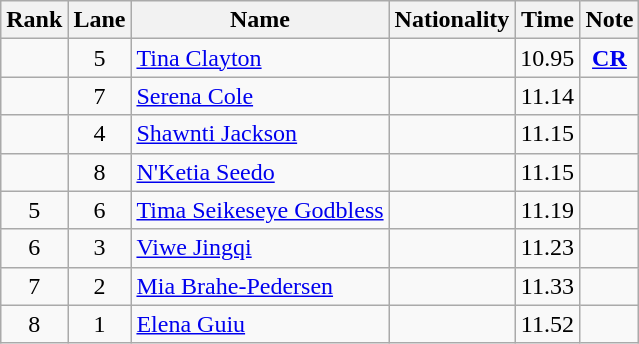<table class="wikitable sortable" style="text-align:center">
<tr>
<th>Rank</th>
<th>Lane</th>
<th>Name</th>
<th>Nationality</th>
<th>Time</th>
<th>Note</th>
</tr>
<tr>
<td></td>
<td>5</td>
<td align=left><a href='#'>Tina Clayton</a></td>
<td align=left></td>
<td>10.95</td>
<td><strong><a href='#'>CR</a></strong></td>
</tr>
<tr>
<td></td>
<td>7</td>
<td align=left><a href='#'>Serena Cole</a></td>
<td align=left></td>
<td>11.14</td>
<td></td>
</tr>
<tr>
<td></td>
<td>4</td>
<td align=left><a href='#'>Shawnti Jackson</a></td>
<td align=left></td>
<td>11.15 </td>
<td></td>
</tr>
<tr>
<td></td>
<td>8</td>
<td align=left><a href='#'>N'Ketia Seedo</a></td>
<td align=left></td>
<td>11.15 </td>
<td></td>
</tr>
<tr>
<td>5</td>
<td>6</td>
<td align=left><a href='#'>Tima Seikeseye Godbless</a></td>
<td align=left></td>
<td>11.19</td>
<td></td>
</tr>
<tr>
<td>6</td>
<td>3</td>
<td align=left><a href='#'>Viwe Jingqi</a></td>
<td align=left></td>
<td>11.23</td>
<td></td>
</tr>
<tr>
<td>7</td>
<td>2</td>
<td align=left><a href='#'>Mia Brahe-Pedersen</a></td>
<td align=left></td>
<td>11.33</td>
<td></td>
</tr>
<tr>
<td>8</td>
<td>1</td>
<td align=left><a href='#'>Elena Guiu</a></td>
<td align=left></td>
<td>11.52</td>
<td></td>
</tr>
</table>
